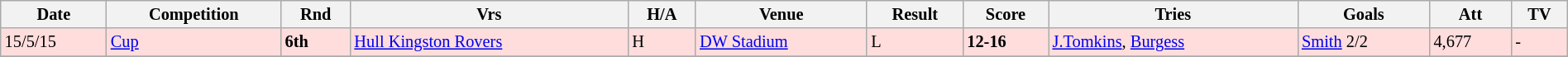<table class="wikitable" style="font-size:85%;" width="100%">
<tr>
<th>Date</th>
<th>Competition</th>
<th>Rnd</th>
<th>Vrs</th>
<th>H/A</th>
<th>Venue</th>
<th>Result</th>
<th>Score</th>
<th>Tries</th>
<th>Goals</th>
<th>Att</th>
<th>TV</th>
</tr>
<tr style="background:#ffdddd;" width=20 | >
<td>15/5/15</td>
<td><a href='#'>Cup</a></td>
<td><strong>6th</strong></td>
<td><a href='#'>Hull Kingston Rovers</a></td>
<td>H</td>
<td><a href='#'>DW Stadium</a></td>
<td>L</td>
<td><strong>12-16</strong></td>
<td><a href='#'>J.Tomkins</a>, <a href='#'>Burgess</a></td>
<td><a href='#'>Smith</a> 2/2</td>
<td>4,677</td>
<td>-</td>
</tr>
<tr>
</tr>
</table>
